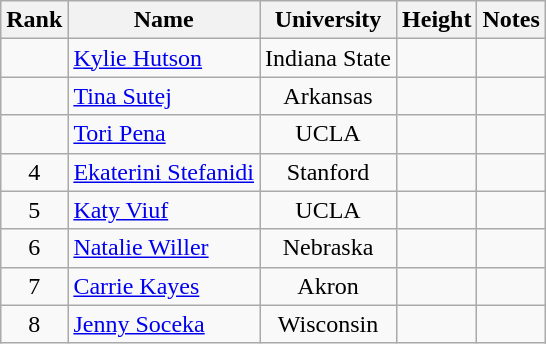<table class="wikitable sortable" style="text-align:center">
<tr>
<th>Rank</th>
<th>Name</th>
<th>University</th>
<th>Height</th>
<th>Notes</th>
</tr>
<tr>
<td></td>
<td align=left><a href='#'>Kylie Hutson</a></td>
<td>Indiana State</td>
<td></td>
<td></td>
</tr>
<tr>
<td></td>
<td align=left><a href='#'>Tina Sutej</a> </td>
<td>Arkansas</td>
<td></td>
<td></td>
</tr>
<tr>
<td></td>
<td align=left><a href='#'>Tori Pena</a> </td>
<td>UCLA</td>
<td></td>
<td></td>
</tr>
<tr>
<td>4</td>
<td align=left><a href='#'>Ekaterini Stefanidi</a> </td>
<td>Stanford</td>
<td></td>
<td></td>
</tr>
<tr>
<td>5</td>
<td align=left><a href='#'>Katy Viuf</a></td>
<td>UCLA</td>
<td></td>
<td></td>
</tr>
<tr>
<td>6</td>
<td align=left><a href='#'>Natalie Willer</a></td>
<td>Nebraska</td>
<td></td>
<td></td>
</tr>
<tr>
<td>7</td>
<td align=left><a href='#'>Carrie Kayes</a></td>
<td>Akron</td>
<td></td>
<td></td>
</tr>
<tr>
<td>8</td>
<td align=left><a href='#'>Jenny Soceka</a></td>
<td>Wisconsin</td>
<td></td>
<td></td>
</tr>
</table>
